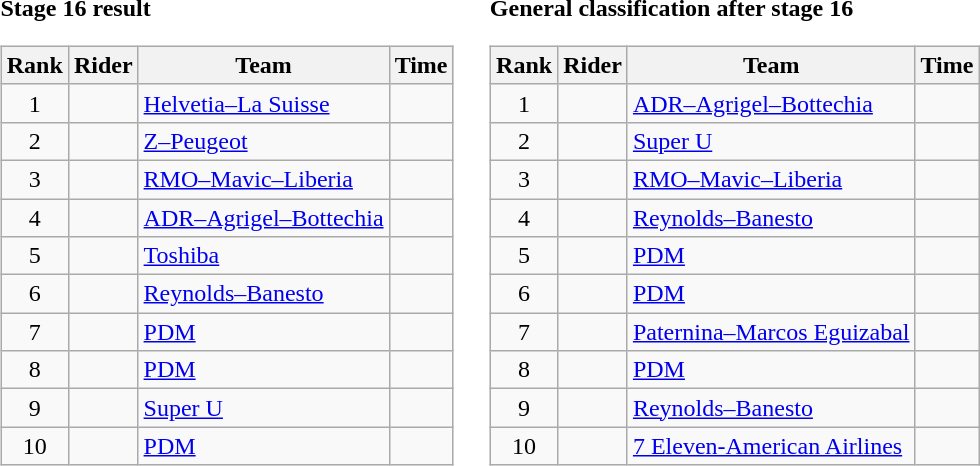<table>
<tr>
<td><strong>Stage 16 result</strong><br><table class="wikitable">
<tr>
<th scope="col">Rank</th>
<th scope="col">Rider</th>
<th scope="col">Team</th>
<th scope="col">Time</th>
</tr>
<tr>
<td style="text-align:center;">1</td>
<td></td>
<td><a href='#'>Helvetia–La Suisse</a></td>
<td style="text-align:right;"></td>
</tr>
<tr>
<td style="text-align:center;">2</td>
<td></td>
<td><a href='#'>Z–Peugeot</a></td>
<td style="text-align:right;"></td>
</tr>
<tr>
<td style="text-align:center;">3</td>
<td></td>
<td><a href='#'>RMO–Mavic–Liberia</a></td>
<td style="text-align:right;"></td>
</tr>
<tr>
<td style="text-align:center;">4</td>
<td> </td>
<td><a href='#'>ADR–Agrigel–Bottechia</a></td>
<td style="text-align:right;"></td>
</tr>
<tr>
<td style="text-align:center;">5</td>
<td></td>
<td><a href='#'>Toshiba</a></td>
<td style="text-align:right;"></td>
</tr>
<tr>
<td style="text-align:center;">6</td>
<td></td>
<td><a href='#'>Reynolds–Banesto</a></td>
<td style="text-align:right;"></td>
</tr>
<tr>
<td style="text-align:center;">7</td>
<td></td>
<td><a href='#'>PDM</a></td>
<td style="text-align:right;"></td>
</tr>
<tr>
<td style="text-align:center;">8</td>
<td></td>
<td><a href='#'>PDM</a></td>
<td style="text-align:right;"></td>
</tr>
<tr>
<td style="text-align:center;">9</td>
<td></td>
<td><a href='#'>Super U</a></td>
<td style="text-align:right;"></td>
</tr>
<tr>
<td style="text-align:center;">10</td>
<td></td>
<td><a href='#'>PDM</a></td>
<td style="text-align:right;"></td>
</tr>
</table>
</td>
<td></td>
<td><strong>General classification after stage 16</strong><br><table class="wikitable">
<tr>
<th scope="col">Rank</th>
<th scope="col">Rider</th>
<th scope="col">Team</th>
<th scope="col">Time</th>
</tr>
<tr>
<td style="text-align:center;">1</td>
<td> </td>
<td><a href='#'>ADR–Agrigel–Bottechia</a></td>
<td style="text-align:right;"></td>
</tr>
<tr>
<td style="text-align:center;">2</td>
<td></td>
<td><a href='#'>Super U</a></td>
<td style="text-align:right;"></td>
</tr>
<tr>
<td style="text-align:center;">3</td>
<td></td>
<td><a href='#'>RMO–Mavic–Liberia</a></td>
<td style="text-align:right;"></td>
</tr>
<tr>
<td style="text-align:center;">4</td>
<td></td>
<td><a href='#'>Reynolds–Banesto</a></td>
<td style="text-align:right;"></td>
</tr>
<tr>
<td style="text-align:center;">5</td>
<td></td>
<td><a href='#'>PDM</a></td>
<td style="text-align:right;"></td>
</tr>
<tr>
<td style="text-align:center;">6</td>
<td></td>
<td><a href='#'>PDM</a></td>
<td style="text-align:right;"></td>
</tr>
<tr>
<td style="text-align:center;">7</td>
<td></td>
<td><a href='#'>Paternina–Marcos Eguizabal</a></td>
<td style="text-align:right;"></td>
</tr>
<tr>
<td style="text-align:center;">8</td>
<td></td>
<td><a href='#'>PDM</a></td>
<td style="text-align:right;"></td>
</tr>
<tr>
<td style="text-align:center;">9</td>
<td></td>
<td><a href='#'>Reynolds–Banesto</a></td>
<td style="text-align:right;"></td>
</tr>
<tr>
<td style="text-align:center;">10</td>
<td></td>
<td><a href='#'>7 Eleven-American Airlines</a></td>
<td style="text-align:right;"></td>
</tr>
</table>
</td>
</tr>
</table>
